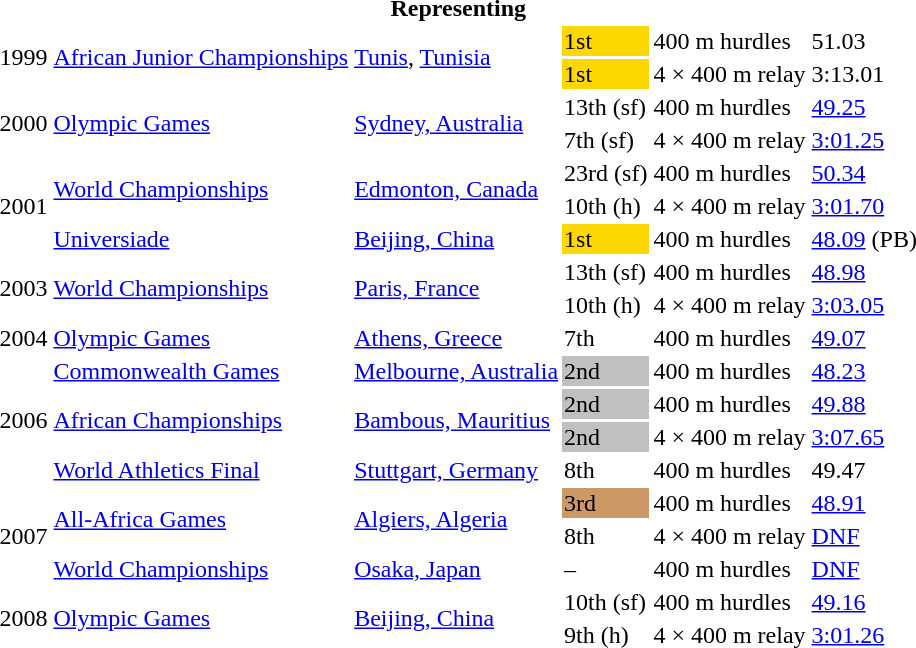<table>
<tr>
<th colspan="6">Representing </th>
</tr>
<tr>
<td rowspan=2>1999</td>
<td rowspan=2><a href='#'>African Junior Championships</a></td>
<td rowspan=2><a href='#'>Tunis</a>, <a href='#'>Tunisia</a></td>
<td bgcolor="gold">1st</td>
<td>400 m hurdles</td>
<td>51.03</td>
</tr>
<tr>
<td bgcolor="gold">1st</td>
<td>4 × 400 m relay</td>
<td>3:13.01</td>
</tr>
<tr>
<td rowspan=2>2000</td>
<td rowspan=2><a href='#'>Olympic Games</a></td>
<td rowspan=2><a href='#'>Sydney, Australia</a></td>
<td>13th (sf)</td>
<td>400 m hurdles</td>
<td><a href='#'>49.25</a></td>
</tr>
<tr>
<td>7th (sf)</td>
<td>4 × 400 m relay</td>
<td><a href='#'>3:01.25</a></td>
</tr>
<tr>
<td rowspan=3>2001</td>
<td rowspan=2><a href='#'>World Championships</a></td>
<td rowspan=2><a href='#'>Edmonton, Canada</a></td>
<td>23rd (sf)</td>
<td>400 m hurdles</td>
<td><a href='#'>50.34</a></td>
</tr>
<tr>
<td>10th (h)</td>
<td>4 × 400 m relay</td>
<td><a href='#'>3:01.70</a></td>
</tr>
<tr>
<td><a href='#'>Universiade</a></td>
<td><a href='#'>Beijing, China</a></td>
<td bgcolor="gold">1st</td>
<td>400 m hurdles</td>
<td><a href='#'>48.09</a> (PB)</td>
</tr>
<tr>
<td rowspan=2>2003</td>
<td rowspan=2><a href='#'>World Championships</a></td>
<td rowspan=2><a href='#'>Paris, France</a></td>
<td>13th (sf)</td>
<td>400 m hurdles</td>
<td><a href='#'>48.98</a></td>
</tr>
<tr>
<td>10th (h)</td>
<td>4 × 400 m relay</td>
<td><a href='#'>3:03.05</a></td>
</tr>
<tr>
<td>2004</td>
<td><a href='#'>Olympic Games</a></td>
<td><a href='#'>Athens, Greece</a></td>
<td>7th</td>
<td>400 m hurdles</td>
<td><a href='#'>49.07</a></td>
</tr>
<tr>
<td rowspan=4>2006</td>
<td><a href='#'>Commonwealth Games</a></td>
<td><a href='#'>Melbourne, Australia</a></td>
<td bgcolor="silver">2nd</td>
<td>400 m hurdles</td>
<td><a href='#'>48.23</a></td>
</tr>
<tr>
<td rowspan=2><a href='#'>African Championships</a></td>
<td rowspan=2><a href='#'>Bambous, Mauritius</a></td>
<td bgcolor="silver">2nd</td>
<td>400 m hurdles</td>
<td><a href='#'>49.88</a></td>
</tr>
<tr>
<td bgcolor="silver">2nd</td>
<td>4 × 400 m relay</td>
<td><a href='#'>3:07.65</a></td>
</tr>
<tr>
<td><a href='#'>World Athletics Final</a></td>
<td><a href='#'>Stuttgart, Germany</a></td>
<td>8th</td>
<td>400 m hurdles</td>
<td>49.47</td>
</tr>
<tr>
<td rowspan=3>2007</td>
<td rowspan=2><a href='#'>All-Africa Games</a></td>
<td rowspan=2><a href='#'>Algiers, Algeria</a></td>
<td bgcolor="cc9966">3rd</td>
<td>400 m hurdles</td>
<td><a href='#'>48.91</a></td>
</tr>
<tr>
<td>8th</td>
<td>4 × 400 m relay</td>
<td><a href='#'>DNF</a></td>
</tr>
<tr>
<td><a href='#'>World Championships</a></td>
<td><a href='#'>Osaka, Japan</a></td>
<td>–</td>
<td>400 m hurdles</td>
<td><a href='#'>DNF</a></td>
</tr>
<tr>
<td rowspan=2>2008</td>
<td rowspan=2><a href='#'>Olympic Games</a></td>
<td rowspan=2><a href='#'>Beijing, China</a></td>
<td>10th (sf)</td>
<td>400 m hurdles</td>
<td><a href='#'>49.16</a></td>
</tr>
<tr>
<td>9th (h)</td>
<td>4 × 400 m relay</td>
<td><a href='#'>3:01.26</a></td>
</tr>
</table>
